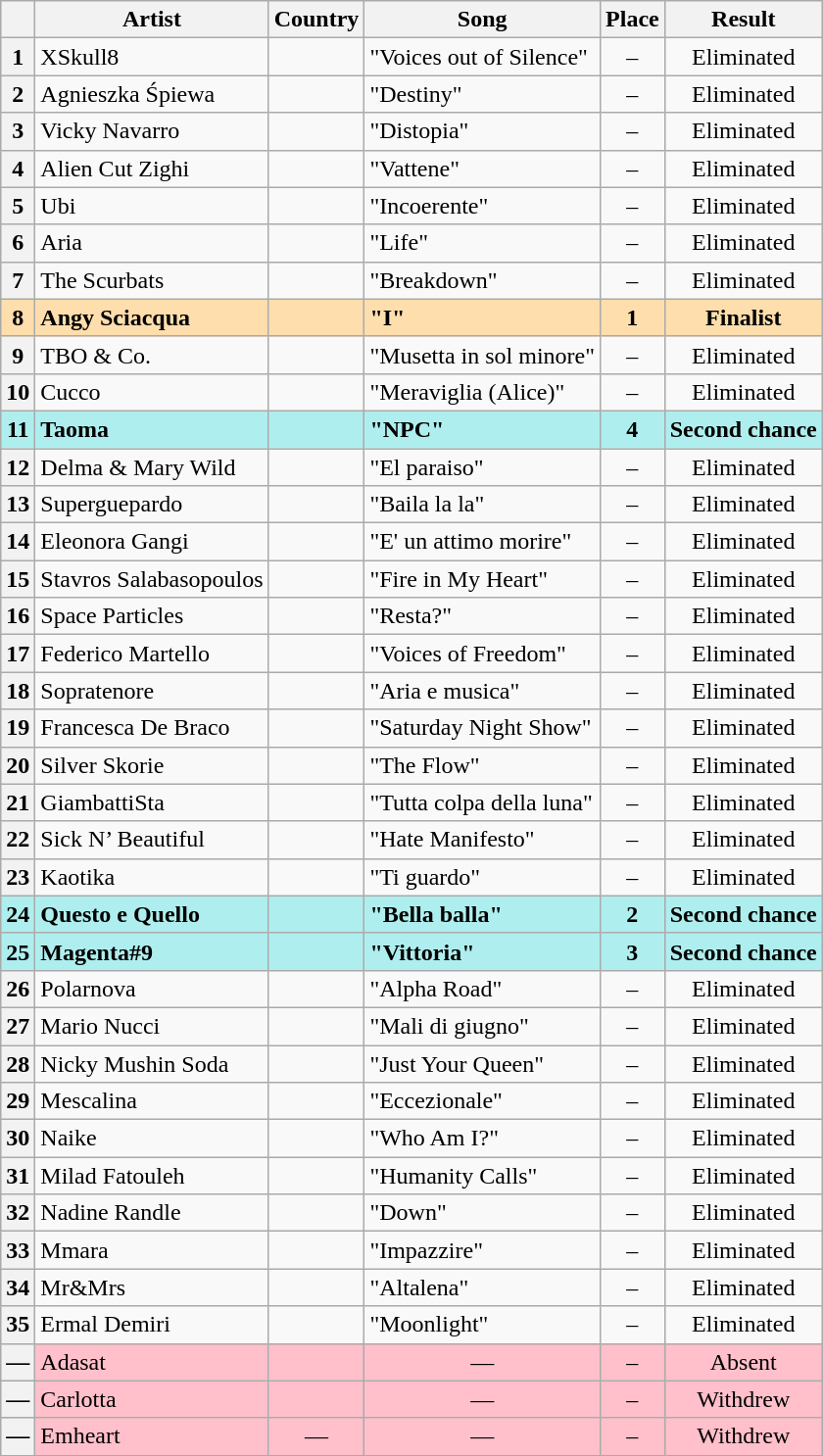<table class="sortable wikitable plainrowheaders" style="margin: 1em auto 1em auto; text-align:center;">
<tr>
<th></th>
<th>Artist</th>
<th>Country</th>
<th>Song</th>
<th>Place</th>
<th>Result</th>
</tr>
<tr>
<th scope="row" style="text-align:center;">1</th>
<td align="left">XSkull8</td>
<td align="left"></td>
<td align="left">"Voices out of Silence"</td>
<td data-sort-value="5">–</td>
<td data-sort-value="5">Eliminated</td>
</tr>
<tr>
<th scope="row" style="text-align:center;">2</th>
<td align="left">Agnieszka Śpiewa</td>
<td align="left"></td>
<td align="left">"Destiny"</td>
<td data-sort-value="5">–</td>
<td data-sort-value="5">Eliminated</td>
</tr>
<tr>
<th scope="row" style="text-align:center;">3</th>
<td align="left">Vicky Navarro</td>
<td align="left"></td>
<td align="left">"Distopia"</td>
<td data-sort-value="5">–</td>
<td data-sort-value="5">Eliminated</td>
</tr>
<tr>
<th scope="row" style="text-align:center;">4</th>
<td align="left">Alien Cut  Zighi</td>
<td align="left"></td>
<td align="left">"Vattene"</td>
<td data-sort-value="5">–</td>
<td data-sort-value="5">Eliminated</td>
</tr>
<tr>
<th scope="row" style="text-align:center;">5</th>
<td align="left">Ubi</td>
<td align="left"></td>
<td align="left">"Incoerente"</td>
<td data-sort-value="5">–</td>
<td data-sort-value="5">Eliminated</td>
</tr>
<tr>
<th scope="row" style="text-align:center;">6</th>
<td align="left">Aria</td>
<td align="left"></td>
<td align="left">"Life"</td>
<td data-sort-value="5">–</td>
<td data-sort-value="5">Eliminated</td>
</tr>
<tr>
<th scope="row" style="text-align:center;">7</th>
<td align="left">The Scurbats</td>
<td align="left"></td>
<td align="left">"Breakdown"</td>
<td data-sort-value="5">–</td>
<td data-sort-value="5">Eliminated</td>
</tr>
<tr style="font-weight:bold; background:navajowhite;">
<th scope="row" style="text-align:center; font-weight:bold; background:navajowhite;">8</th>
<td align="left">Angy Sciacqua</td>
<td align="left"></td>
<td align="left">"I"</td>
<td>1</td>
<td data-sort-value="1">Finalist</td>
</tr>
<tr>
<th scope="row" style="text-align:center;">9</th>
<td align="left">TBO & Co.</td>
<td align="left"></td>
<td align="left">"Musetta in sol minore"</td>
<td data-sort-value="5">–</td>
<td data-sort-value="5">Eliminated</td>
</tr>
<tr>
<th scope="row" style="text-align:center;">10</th>
<td align="left">Cucco</td>
<td align="left"></td>
<td align="left">"Meraviglia (Alice)"</td>
<td data-sort-value="5">–</td>
<td data-sort-value="5">Eliminated</td>
</tr>
<tr style="font-weight:bold; background:paleturquoise;">
<th scope="row" style="text-align:center; font-weight:bold; background:paleturquoise;">11</th>
<td align="left">Taoma</td>
<td align="left"></td>
<td align="left">"NPC"</td>
<td>4</td>
<td data-sort-value="4">Second chance</td>
</tr>
<tr>
<th scope="row" style="text-align:center;">12</th>
<td align="left">Delma & Mary Wild</td>
<td align="left"></td>
<td align="left">"El paraiso"</td>
<td data-sort-value="5">–</td>
<td data-sort-value="5">Eliminated</td>
</tr>
<tr>
<th scope="row" style="text-align:center;">13</th>
<td align="left">Superguepardo</td>
<td align="left"></td>
<td align="left">"Baila la la"</td>
<td data-sort-value="5">–</td>
<td data-sort-value="5">Eliminated</td>
</tr>
<tr>
<th scope="row" style="text-align:center;">14</th>
<td align="left">Eleonora Gangi</td>
<td align="left"></td>
<td align="left">"E' un attimo morire"</td>
<td data-sort-value="5">–</td>
<td data-sort-value="5">Eliminated</td>
</tr>
<tr>
<th scope="row" style="text-align:center;">15</th>
<td align="left">Stavros Salabasopoulos</td>
<td align="left"></td>
<td align="left">"Fire in My Heart"</td>
<td data-sort-value="5">–</td>
<td data-sort-value="5">Eliminated</td>
</tr>
<tr>
<th scope="row" style="text-align:center;">16</th>
<td align="left">Space Particles</td>
<td align="left"></td>
<td align="left">"Resta?"</td>
<td data-sort-value="5">–</td>
<td data-sort-value="5">Eliminated</td>
</tr>
<tr>
<th scope="row" style="text-align:center;">17</th>
<td align="left">Federico Martello</td>
<td align="left"></td>
<td align="left">"Voices of Freedom"</td>
<td data-sort-value="5">–</td>
<td data-sort-value="5">Eliminated</td>
</tr>
<tr>
<th scope="row" style="text-align:center;">18</th>
<td align="left">Sopratenore</td>
<td align="left"></td>
<td align="left">"Aria e musica"</td>
<td data-sort-value="5">–</td>
<td data-sort-value="5">Eliminated</td>
</tr>
<tr>
<th scope="row" style="text-align:center;">19</th>
<td align="left">Francesca De Braco</td>
<td align="left"></td>
<td align="left">"Saturday Night Show"</td>
<td data-sort-value="5">–</td>
<td data-sort-value="5">Eliminated</td>
</tr>
<tr>
<th scope="row" style="text-align:center;">20</th>
<td align="left">Silver  Skorie</td>
<td align="left"></td>
<td align="left">"The Flow"</td>
<td data-sort-value="5">–</td>
<td data-sort-value="5">Eliminated</td>
</tr>
<tr>
<th scope="row" style="text-align:center;">21</th>
<td align="left">GiambattiSta</td>
<td align="left"></td>
<td align="left">"Tutta colpa della luna"</td>
<td data-sort-value="5">–</td>
<td data-sort-value="5">Eliminated</td>
</tr>
<tr>
<th scope="row" style="text-align:center;">22</th>
<td align="left">Sick N’ Beautiful</td>
<td align="left"></td>
<td align="left">"Hate Manifesto"</td>
<td data-sort-value="5">–</td>
<td data-sort-value="5">Eliminated</td>
</tr>
<tr>
<th scope="row" style="text-align:center;">23</th>
<td align="left">Kaotika</td>
<td align="left"></td>
<td align="left">"Ti guardo"</td>
<td data-sort-value="5">–</td>
<td data-sort-value="5">Eliminated</td>
</tr>
<tr style="font-weight:bold; background:paleturquoise;">
<th scope="row" style="text-align:center; font-weight:bold; background:paleturquoise;">24</th>
<td align="left">Questo e Quello</td>
<td align="left"></td>
<td align="left">"Bella balla"</td>
<td>2</td>
<td data-sort-value="2">Second chance</td>
</tr>
<tr style="font-weight:bold; background:paleturquoise;">
<th scope="row" style="text-align:center; font-weight:bold; background:paleturquoise;">25</th>
<td align="left">Magenta#9</td>
<td align="left"></td>
<td align="left">"Vittoria"</td>
<td>3</td>
<td data-sort-value="3">Second chance</td>
</tr>
<tr>
<th scope="row" style="text-align:center;">26</th>
<td align="left">Polarnova</td>
<td align="left"></td>
<td align="left">"Alpha Road"</td>
<td data-sort-value="5">–</td>
<td data-sort-value="5">Eliminated</td>
</tr>
<tr>
<th scope="row" style="text-align:center;">27</th>
<td align="left">Mario Nucci</td>
<td align="left"></td>
<td align="left">"Mali di giugno"</td>
<td data-sort-value="5">–</td>
<td data-sort-value="5">Eliminated</td>
</tr>
<tr>
<th scope="row" style="text-align:center;">28</th>
<td align="left">Nicky Mushin Soda</td>
<td align="left"></td>
<td align="left">"Just Your Queen"</td>
<td data-sort-value="5">–</td>
<td data-sort-value="5">Eliminated</td>
</tr>
<tr>
<th scope="row" style="text-align:center;">29</th>
<td align="left">Mescalina</td>
<td align="left"></td>
<td align="left">"Eccezionale"</td>
<td data-sort-value="5">–</td>
<td data-sort-value="5">Eliminated</td>
</tr>
<tr>
<th scope="row" style="text-align:center;">30</th>
<td align="left">Naike</td>
<td align="left"></td>
<td align="left">"Who Am I?"</td>
<td data-sort-value="5">–</td>
<td data-sort-value="5">Eliminated</td>
</tr>
<tr>
<th scope="row" style="text-align:center;">31</th>
<td align="left">Milad Fatouleh</td>
<td align="left"></td>
<td align="left">"Humanity Calls"</td>
<td data-sort-value="5">–</td>
<td data-sort-value="5">Eliminated</td>
</tr>
<tr>
<th scope="row" style="text-align:center;">32</th>
<td align="left">Nadine Randle</td>
<td align="left"></td>
<td align="left">"Down"</td>
<td data-sort-value="5">–</td>
<td data-sort-value="5">Eliminated</td>
</tr>
<tr>
<th scope="row" style="text-align:center;">33</th>
<td align="left">Mmara</td>
<td align="left"></td>
<td align="left">"Impazzire"</td>
<td data-sort-value="5">–</td>
<td data-sort-value="5">Eliminated</td>
</tr>
<tr>
<th scope="row" style="text-align:center;">34</th>
<td align="left">Mr&Mrs</td>
<td align="left"></td>
<td align="left">"Altalena"</td>
<td data-sort-value="5">–</td>
<td data-sort-value="5">Eliminated</td>
</tr>
<tr>
<th scope="row" style="text-align:center;">35</th>
<td align="left">Ermal Demiri</td>
<td align="left"></td>
<td align="left">"Moonlight"</td>
<td data-sort-value="5">–</td>
<td data-sort-value="5">Eliminated</td>
</tr>
<tr class=sortbottom style="background:pink;">
<th scope="row" style="text-align:center;">—</th>
<td align="left">Adasat</td>
<td align="left"></td>
<td>—</td>
<td data-sort-value="5">–</td>
<td data-sort-value="6">Absent</td>
</tr>
<tr class=sortbottom style="background:pink;">
<th scope="row" style="text-align:center;">—</th>
<td align="left">Carlotta</td>
<td align="left"></td>
<td>—</td>
<td data-sort-value="5">–</td>
<td data-sort-value="6">Withdrew</td>
</tr>
<tr class=sortbottom style="background:pink;">
<th scope="row" style="text-align:center;">—</th>
<td align="left">Emheart</td>
<td>—</td>
<td>—</td>
<td data-sort-value="5">–</td>
<td data-sort-value="6">Withdrew</td>
</tr>
</table>
